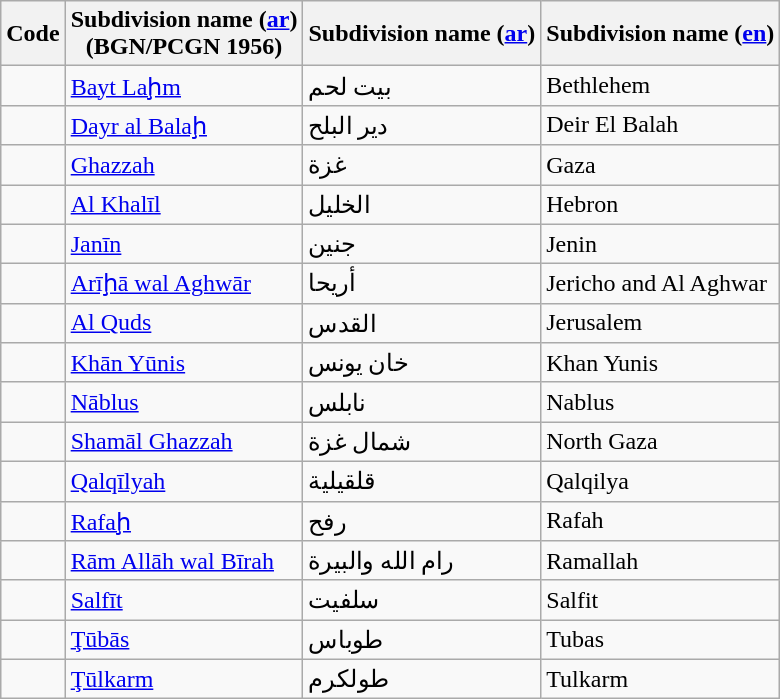<table class="wikitable sortable">
<tr>
<th>Code</th>
<th>Subdivision name (<a href='#'>ar</a>)<br>(BGN/PCGN 1956)</th>
<th>Subdivision name (<a href='#'>ar</a>) </th>
<th>Subdivision name (<a href='#'>en</a>)</th>
</tr>
<tr>
<td></td>
<td><a href='#'>Bayt Laḩm</a></td>
<td>بيت لحم</td>
<td Bethlehem Governorate>Bethlehem</td>
</tr>
<tr>
<td></td>
<td><a href='#'>Dayr al Balaḩ</a></td>
<td>دير البلح</td>
<td>Deir El Balah</td>
</tr>
<tr>
<td></td>
<td><a href='#'>Ghazzah</a></td>
<td>غزة</td>
<td>Gaza</td>
</tr>
<tr>
<td></td>
<td><a href='#'>Al Khalīl</a></td>
<td>الخليل</td>
<td>Hebron</td>
</tr>
<tr>
<td></td>
<td><a href='#'>Janīn</a></td>
<td>جنين</td>
<td>Jenin</td>
</tr>
<tr>
<td></td>
<td><a href='#'>Arīḩā wal Aghwār</a></td>
<td>أريحا</td>
<td>Jericho and Al Aghwar</td>
</tr>
<tr>
<td></td>
<td><a href='#'>Al Quds</a></td>
<td>القدس</td>
<td>Jerusalem</td>
</tr>
<tr>
<td></td>
<td><a href='#'>Khān Yūnis</a></td>
<td>خان يونس</td>
<td>Khan Yunis</td>
</tr>
<tr>
<td></td>
<td><a href='#'>Nāblus</a></td>
<td>نابلس</td>
<td>Nablus</td>
</tr>
<tr>
<td></td>
<td><a href='#'>Shamāl Ghazzah</a></td>
<td>شمال غزة</td>
<td>North Gaza</td>
</tr>
<tr>
<td></td>
<td><a href='#'>Qalqīlyah</a></td>
<td>قلقيلية</td>
<td>Qalqilya</td>
</tr>
<tr>
<td></td>
<td><a href='#'>Rafaḩ</a></td>
<td>رفح</td>
<td>Rafah</td>
</tr>
<tr>
<td></td>
<td><a href='#'>Rām Allāh wal Bīrah</a></td>
<td>رام الله والبيرة</td>
<td>Ramallah</td>
</tr>
<tr>
<td></td>
<td><a href='#'>Salfīt</a></td>
<td>سلفيت</td>
<td>Salfit</td>
</tr>
<tr>
<td></td>
<td><a href='#'>Ţūbās</a></td>
<td>طوباس</td>
<td>Tubas</td>
</tr>
<tr>
<td></td>
<td><a href='#'>Ţūlkarm</a></td>
<td>طولكرم</td>
<td>Tulkarm</td>
</tr>
</table>
